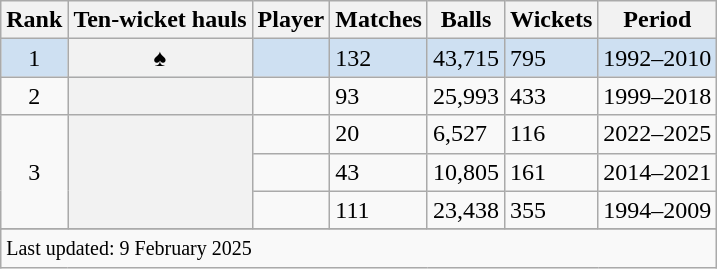<table class="wikitable plainrowheaders sortable">
<tr>
<th scope=col>Rank</th>
<th scope=col>Ten-wicket hauls</th>
<th scope=col>Player</th>
<th scope=col>Matches</th>
<th scope=col>Balls</th>
<th scope=col>Wickets</th>
<th scope=col>Period</th>
</tr>
<tr style="background:#cee0f2">
<td align=center>1</td>
<th> ♠</th>
<td></td>
<td>132</td>
<td>43,715</td>
<td>795</td>
<td>1992–2010</td>
</tr>
<tr>
<td align=center>2</td>
<th></th>
<td></td>
<td>93</td>
<td>25,993</td>
<td>433</td>
<td>1999–2018</td>
</tr>
<tr>
<td align=center rowspan=3>3</td>
<th rowspan=3></th>
<td></td>
<td>20</td>
<td>6,527</td>
<td>116</td>
<td>2022–2025</td>
</tr>
<tr>
<td></td>
<td>43</td>
<td>10,805</td>
<td>161</td>
<td>2014–2021</td>
</tr>
<tr>
<td></td>
<td>111</td>
<td>23,438</td>
<td>355</td>
<td>1994–2009</td>
</tr>
<tr>
</tr>
<tr class="sortbottom">
<td colspan="7"><small>Last updated: 9 February 2025</small></td>
</tr>
</table>
